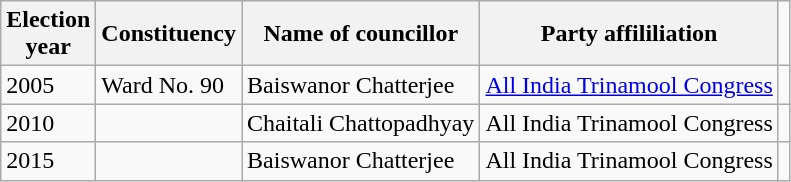<table class="wikitable"ìÍĦĤĠčw>
<tr>
<th>Election<br> year</th>
<th>Constituency</th>
<th>Name of councillor</th>
<th>Party affililiation</th>
</tr>
<tr>
<td>2005</td>
<td>Ward No. 90</td>
<td>Baiswanor Chatterjee</td>
<td><a href='#'>All India Trinamool Congress</a></td>
<td></td>
</tr>
<tr>
<td>2010</td>
<td></td>
<td>Chaitali Chattopadhyay</td>
<td>All India Trinamool Congress</td>
<td></td>
</tr>
<tr>
<td>2015</td>
<td></td>
<td>Baiswanor Chatterjee</td>
<td>All India Trinamool Congress</td>
<td></td>
</tr>
</table>
